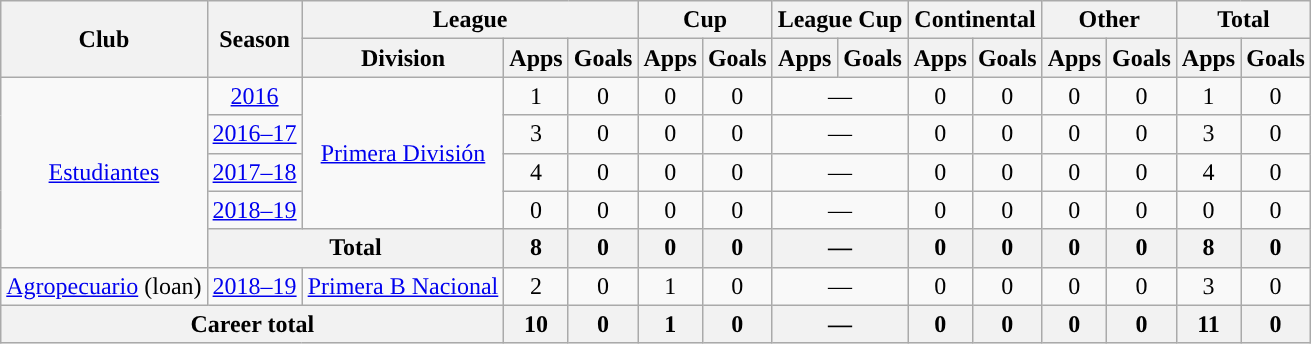<table class="wikitable" style="text-align:center">
<tr>
<th rowspan="2">Club</th>
<th rowspan="2">Season</th>
<th colspan="3">League</th>
<th colspan="2">Cup</th>
<th colspan="2">League Cup</th>
<th colspan="2">Continental</th>
<th colspan="2">Other</th>
<th colspan="2">Total</th>
</tr>
<tr>
<th>Division</th>
<th>Apps</th>
<th>Goals</th>
<th>Apps</th>
<th>Goals</th>
<th>Apps</th>
<th>Goals</th>
<th>Apps</th>
<th>Goals</th>
<th>Apps</th>
<th>Goals</th>
<th>Apps</th>
<th>Goals</th>
</tr>
<tr>
<td rowspan="5"><a href='#'>Estudiantes</a></td>
<td><a href='#'>2016</a></td>
<td rowspan="4"><a href='#'>Primera División</a></td>
<td>1</td>
<td>0</td>
<td>0</td>
<td>0</td>
<td colspan="2">—</td>
<td>0</td>
<td>0</td>
<td>0</td>
<td>0</td>
<td>1</td>
<td>0</td>
</tr>
<tr>
<td><a href='#'>2016–17</a></td>
<td>3</td>
<td>0</td>
<td>0</td>
<td>0</td>
<td colspan="2">—</td>
<td>0</td>
<td>0</td>
<td>0</td>
<td>0</td>
<td>3</td>
<td>0</td>
</tr>
<tr>
<td><a href='#'>2017–18</a></td>
<td>4</td>
<td>0</td>
<td>0</td>
<td>0</td>
<td colspan="2">—</td>
<td>0</td>
<td>0</td>
<td>0</td>
<td>0</td>
<td>4</td>
<td>0</td>
</tr>
<tr>
<td><a href='#'>2018–19</a></td>
<td>0</td>
<td>0</td>
<td>0</td>
<td>0</td>
<td colspan="2">—</td>
<td>0</td>
<td>0</td>
<td>0</td>
<td>0</td>
<td>0</td>
<td>0</td>
</tr>
<tr>
<th colspan="2">Total</th>
<th>8</th>
<th>0</th>
<th>0</th>
<th>0</th>
<th colspan="2">—</th>
<th>0</th>
<th>0</th>
<th>0</th>
<th>0</th>
<th>8</th>
<th>0</th>
</tr>
<tr>
<td rowspan="1"><a href='#'>Agropecuario</a> (loan)</td>
<td><a href='#'>2018–19</a></td>
<td rowspan="1"><a href='#'>Primera B Nacional</a></td>
<td>2</td>
<td>0</td>
<td>1</td>
<td>0</td>
<td colspan="2">—</td>
<td>0</td>
<td>0</td>
<td>0</td>
<td>0</td>
<td>3</td>
<td>0</td>
</tr>
<tr>
<th colspan="3">Career total</th>
<th>10</th>
<th>0</th>
<th>1</th>
<th>0</th>
<th colspan="2">—</th>
<th>0</th>
<th>0</th>
<th>0</th>
<th>0</th>
<th>11</th>
<th>0</th>
</tr>
</table>
